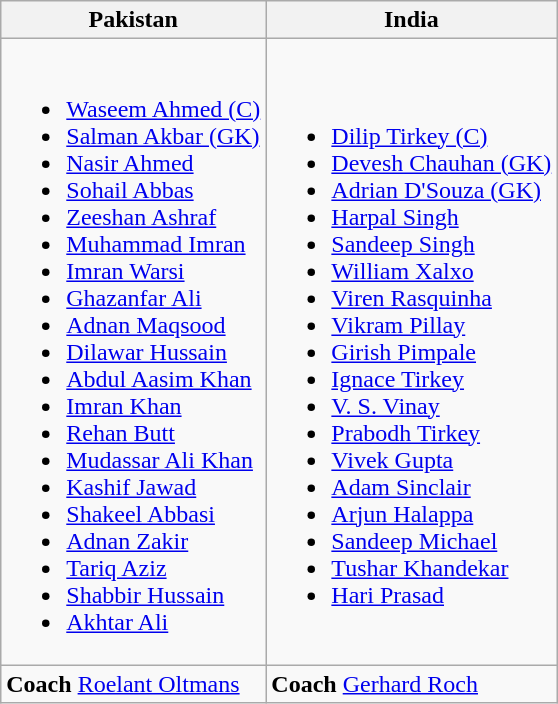<table class="wikitable">
<tr>
<th> Pakistan</th>
<th> India</th>
</tr>
<tr>
<td><br><ul><li><a href='#'>Waseem Ahmed (C)</a></li><li><a href='#'>Salman Akbar (GK)</a></li><li><a href='#'>Nasir Ahmed</a></li><li><a href='#'>Sohail Abbas</a></li><li><a href='#'>Zeeshan Ashraf</a></li><li><a href='#'>Muhammad Imran</a></li><li><a href='#'>Imran Warsi</a></li><li><a href='#'>Ghazanfar Ali</a></li><li><a href='#'>Adnan Maqsood</a></li><li><a href='#'>Dilawar Hussain</a></li><li><a href='#'>Abdul Aasim Khan</a></li><li><a href='#'>Imran Khan</a></li><li><a href='#'>Rehan Butt</a></li><li><a href='#'>Mudassar Ali Khan</a></li><li><a href='#'>Kashif Jawad</a></li><li><a href='#'>Shakeel Abbasi</a></li><li><a href='#'>Adnan Zakir</a></li><li><a href='#'>Tariq Aziz</a></li><li><a href='#'>Shabbir Hussain</a></li><li><a href='#'>Akhtar Ali</a></li></ul></td>
<td><br><ul><li><a href='#'>Dilip Tirkey (C)</a></li><li><a href='#'>Devesh Chauhan (GK)</a></li><li><a href='#'>Adrian D'Souza (GK)</a></li><li><a href='#'>Harpal Singh</a></li><li><a href='#'>Sandeep Singh</a></li><li><a href='#'>William Xalxo</a></li><li><a href='#'>Viren Rasquinha</a></li><li><a href='#'>Vikram Pillay</a></li><li><a href='#'>Girish Pimpale</a></li><li><a href='#'>Ignace Tirkey</a></li><li><a href='#'>V. S. Vinay</a></li><li><a href='#'>Prabodh Tirkey</a></li><li><a href='#'>Vivek Gupta</a></li><li><a href='#'>Adam Sinclair</a></li><li><a href='#'>Arjun Halappa</a></li><li><a href='#'>Sandeep Michael</a></li><li><a href='#'>Tushar Khandekar</a></li><li><a href='#'>Hari Prasad</a></li></ul></td>
</tr>
<tr>
<td><strong>Coach</strong>  <a href='#'>Roelant Oltmans</a></td>
<td><strong>Coach</strong>  <a href='#'>Gerhard Roch</a></td>
</tr>
</table>
